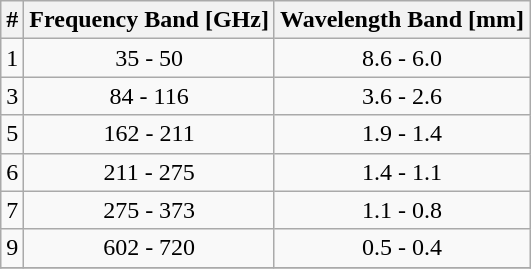<table class="wikitable">
<tr>
<th>#</th>
<th>Frequency Band [GHz]</th>
<th>Wavelength Band [mm]</th>
</tr>
<tr>
<td>1</td>
<td align="center">35 - 50</td>
<td align="center">8.6 - 6.0</td>
</tr>
<tr>
<td>3</td>
<td align="center">84 - 116</td>
<td align="center">3.6 - 2.6</td>
</tr>
<tr>
<td>5</td>
<td align="center">162 - 211</td>
<td align="center">1.9 - 1.4</td>
</tr>
<tr>
<td>6</td>
<td align="center">211 - 275</td>
<td align="center">1.4 - 1.1</td>
</tr>
<tr>
<td>7</td>
<td align="center">275 - 373</td>
<td align="center">1.1 - 0.8</td>
</tr>
<tr>
<td>9</td>
<td align="center">602 - 720</td>
<td align="center">0.5 - 0.4</td>
</tr>
<tr>
</tr>
</table>
